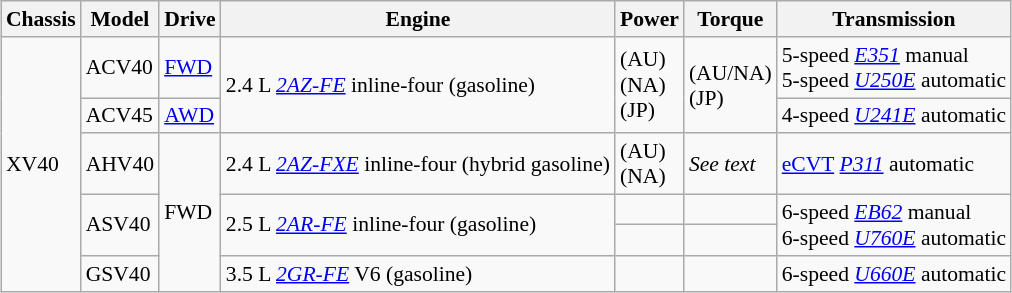<table class="wikitable" style="margin:1em auto; font-size:90%;">
<tr>
<th>Chassis</th>
<th>Model</th>
<th>Drive</th>
<th>Engine</th>
<th>Power</th>
<th>Torque</th>
<th>Transmission</th>
</tr>
<tr>
<td rowspan = "6">XV40</td>
<td>ACV40</td>
<td><a href='#'>FWD</a></td>
<td rowspan = "2">2.4 L <em><a href='#'>2AZ-FE</a></em> inline-four (gasoline)</td>
<td rowspan = "2"> (AU)<br> (NA)<br> (JP)</td>
<td rowspan = "2"> (AU/NA)<br> (JP)</td>
<td>5-speed <em><a href='#'>E351</a></em> manual<br>5-speed <em><a href='#'>U250E</a></em> automatic</td>
</tr>
<tr>
<td>ACV45</td>
<td><a href='#'>AWD</a></td>
<td>4-speed <em><a href='#'>U241E</a></em> automatic</td>
</tr>
<tr>
<td>AHV40</td>
<td rowspan = "4">FWD</td>
<td>2.4 L <em><a href='#'>2AZ-FXE</a></em> inline-four (hybrid gasoline)</td>
<td> (AU)<br> (NA)</td>
<td><em>See text</em></td>
<td><a href='#'>eCVT</a> <em><a href='#'>P311</a></em> automatic</td>
</tr>
<tr>
<td rowspan = "2">ASV40</td>
<td rowspan = "2">2.5 L <em><a href='#'>2AR-FE</a></em> inline-four (gasoline)</td>
<td></td>
<td></td>
<td rowspan = "2">6-speed <em><a href='#'>EB62</a></em> manual<br>6-speed <em><a href='#'>U760E</a></em> automatic</td>
</tr>
<tr>
<td></td>
<td></td>
</tr>
<tr>
<td>GSV40</td>
<td>3.5 L <em><a href='#'>2GR-FE</a></em> V6 (gasoline)</td>
<td></td>
<td></td>
<td>6-speed <em><a href='#'>U660E</a></em> automatic</td>
</tr>
</table>
